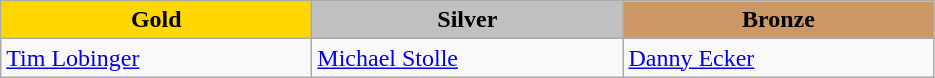<table class="wikitable" style="text-align:left">
<tr align="center">
<td width=200 bgcolor=gold><strong>Gold</strong></td>
<td width=200 bgcolor=silver><strong>Silver</strong></td>
<td width=200 bgcolor=CC9966><strong>Bronze</strong></td>
</tr>
<tr>
<td><a href='#'>Tim Lobinger</a><br><em></em></td>
<td><a href='#'>Michael Stolle</a><br><em></em></td>
<td><a href='#'>Danny Ecker</a><br><em></em></td>
</tr>
</table>
